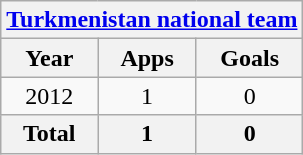<table class="wikitable" style="text-align:center">
<tr>
<th colspan=3><a href='#'>Turkmenistan national team</a></th>
</tr>
<tr>
<th>Year</th>
<th>Apps</th>
<th>Goals</th>
</tr>
<tr>
<td>2012</td>
<td>1</td>
<td>0</td>
</tr>
<tr>
<th>Total</th>
<th>1</th>
<th>0</th>
</tr>
</table>
